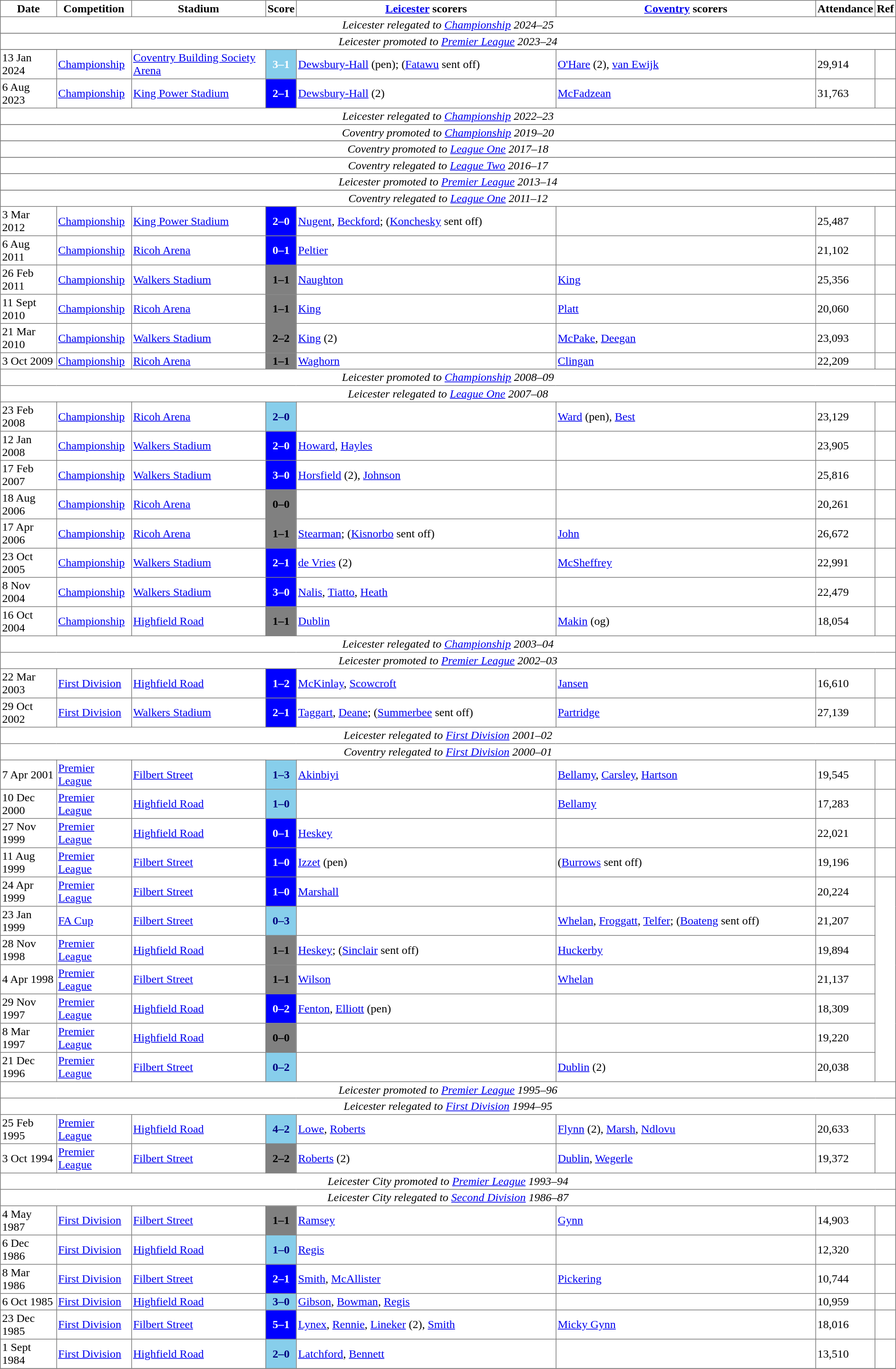<table class="toccolours sortable" style="border-collapse:collapse; margin-left:0.5em; margin-bottom:0.5em" border=1 cellpadding=2 cellspacing=0>
<tr>
<th>Date</th>
<th>Competition</th>
<th>Stadium</th>
<th>Score</th>
<th width=29%><a href='#'>Leicester</a> scorers</th>
<th width=29%><a href='#'>Coventry</a> scorers</th>
<th>Attendance</th>
<th>Ref</th>
</tr>
<tr>
<td align="center" colspan="9"><em>Leicester relegated to <a href='#'>Championship</a> 2024–25</em></td>
</tr>
<tr>
</tr>
<tr>
<td align="center" colspan="9"><em>Leicester promoted to <a href='#'>Premier League</a> 2023–24</em></td>
</tr>
<tr>
</tr>
<tr>
<td>13 Jan 2024</td>
<td><a href='#'>Championship</a></td>
<td><a href='#'>Coventry Building Society Arena</a></td>
<td style="text-align:center; color:white; background:skyblue;"><strong>3–1</strong></td>
<td><a href='#'>Dewsbury-Hall</a> (pen); (<a href='#'>Fatawu</a> sent off)</td>
<td><a href='#'>O'Hare</a> (2), <a href='#'>van Ewijk</a></td>
<td>29,914</td>
<td></td>
</tr>
<tr>
<td>6 Aug 2023</td>
<td><a href='#'>Championship</a></td>
<td><a href='#'>King Power Stadium</a></td>
<td style="text-align:center; color:white; background:blue;"><strong>2–1</strong></td>
<td><a href='#'>Dewsbury-Hall</a> (2)</td>
<td><a href='#'>McFadzean</a></td>
<td>31,763</td>
<td></td>
</tr>
<tr>
<td align="center" colspan="9"><em>Leicester relegated to <a href='#'>Championship</a> 2022–23</em></td>
</tr>
<tr>
</tr>
<tr>
<td align="center" colspan="9"><em>Coventry promoted to <a href='#'>Championship</a> 2019–20</em></td>
</tr>
<tr>
</tr>
<tr>
<td align="center" colspan="9"><em>Coventry promoted to <a href='#'>League One</a> 2017–18</em></td>
</tr>
<tr>
</tr>
<tr>
<td align="center" colspan="9"><em>Coventry relegated to <a href='#'>League Two</a> 2016–17</em></td>
</tr>
<tr>
</tr>
<tr>
<td align="center" colspan="9"><em>Leicester promoted to <a href='#'>Premier League</a> 2013–14</em></td>
</tr>
<tr>
</tr>
<tr>
<td align="center" colspan="9"><em>Coventry relegated to <a href='#'>League One</a> 2011–12</em></td>
</tr>
<tr>
<td>3 Mar 2012</td>
<td><a href='#'>Championship</a></td>
<td><a href='#'>King Power Stadium</a></td>
<td style="text-align:center; color:white; background:blue;"><strong>2–0</strong></td>
<td><a href='#'>Nugent</a>, <a href='#'>Beckford</a>; (<a href='#'>Konchesky</a> sent off)</td>
<td></td>
<td>25,487</td>
<td></td>
</tr>
<tr>
<td>6 Aug 2011</td>
<td><a href='#'>Championship</a></td>
<td><a href='#'>Ricoh Arena</a></td>
<td style="text-align:center; color:white; background:blue;"><strong>0–1</strong></td>
<td><a href='#'>Peltier</a></td>
<td></td>
<td>21,102</td>
<td></td>
</tr>
<tr>
<td>26 Feb 2011</td>
<td><a href='#'>Championship</a></td>
<td><a href='#'>Walkers Stadium</a></td>
<td style="text-align:center; color:black; background:gray;"><strong>1–1</strong></td>
<td><a href='#'>Naughton</a></td>
<td><a href='#'>King</a></td>
<td>25,356</td>
<td></td>
</tr>
<tr>
<td>11 Sept 2010</td>
<td><a href='#'>Championship</a></td>
<td><a href='#'>Ricoh Arena</a></td>
<td style="text-align:center; color:black; background:gray;"><strong>1–1</strong></td>
<td><a href='#'>King</a></td>
<td><a href='#'>Platt</a></td>
<td>20,060</td>
<td></td>
</tr>
<tr>
<td>21 Mar 2010</td>
<td><a href='#'>Championship</a></td>
<td><a href='#'>Walkers Stadium</a></td>
<td style="text-align:center; color:black; background:gray;"><strong>2–2</strong></td>
<td><a href='#'>King</a> (2)</td>
<td><a href='#'>McPake</a>, <a href='#'>Deegan</a></td>
<td>23,093</td>
<td></td>
</tr>
<tr>
<td>3 Oct 2009</td>
<td><a href='#'>Championship</a></td>
<td><a href='#'>Ricoh Arena</a></td>
<td style="text-align:center; color:black; background:gray;"><strong>1–1</strong></td>
<td><a href='#'>Waghorn</a></td>
<td><a href='#'>Clingan</a></td>
<td>22,209</td>
<td></td>
</tr>
<tr>
<td align="center" colspan="9"><em>Leicester promoted to <a href='#'>Championship</a>  2008–09</em></td>
</tr>
<tr>
<td align="center" colspan="9"><em>Leicester relegated to <a href='#'>League One</a> 2007–08</em></td>
</tr>
<tr>
<td>23 Feb 2008</td>
<td><a href='#'>Championship</a></td>
<td><a href='#'>Ricoh Arena</a></td>
<td style="text-align:center; color:navy; background:skyblue;"><strong>2–0</strong></td>
<td></td>
<td><a href='#'>Ward</a> (pen), <a href='#'>Best</a></td>
<td>23,129</td>
<td></td>
</tr>
<tr>
<td>12 Jan 2008</td>
<td><a href='#'>Championship</a></td>
<td><a href='#'>Walkers Stadium</a></td>
<td style="text-align:center; color:white; background:blue;"><strong>2–0</strong></td>
<td><a href='#'>Howard</a>, <a href='#'>Hayles</a></td>
<td></td>
<td>23,905</td>
<td></td>
</tr>
<tr>
<td>17 Feb 2007</td>
<td><a href='#'>Championship</a></td>
<td><a href='#'>Walkers Stadium</a></td>
<td style="text-align:center; color:white; background:blue;"><strong>3–0</strong></td>
<td><a href='#'>Horsfield</a> (2), <a href='#'>Johnson</a></td>
<td></td>
<td>25,816</td>
<td></td>
</tr>
<tr>
<td>18 Aug 2006</td>
<td><a href='#'>Championship</a></td>
<td><a href='#'>Ricoh Arena</a></td>
<td style="text-align:center; color:black; background:gray;"><strong>0–0</strong></td>
<td></td>
<td></td>
<td>20,261</td>
<td></td>
</tr>
<tr>
<td>17 Apr 2006</td>
<td><a href='#'>Championship</a></td>
<td><a href='#'>Ricoh Arena</a></td>
<td style="text-align:center; color:black; background:gray;"><strong>1–1</strong></td>
<td><a href='#'>Stearman</a>; (<a href='#'>Kisnorbo</a> sent off)</td>
<td><a href='#'>John</a></td>
<td>26,672</td>
<td></td>
</tr>
<tr>
<td>23 Oct 2005</td>
<td><a href='#'>Championship</a></td>
<td><a href='#'>Walkers Stadium</a></td>
<td style="text-align:center; color:white; background:blue;"><strong>2–1</strong></td>
<td><a href='#'>de Vries</a> (2)</td>
<td><a href='#'>McSheffrey</a></td>
<td>22,991</td>
<td></td>
</tr>
<tr>
<td>8 Nov 2004</td>
<td><a href='#'>Championship</a></td>
<td><a href='#'>Walkers Stadium</a></td>
<td style="text-align:center; color:white; background:blue;"><strong>3–0</strong></td>
<td><a href='#'>Nalis</a>, <a href='#'>Tiatto</a>, <a href='#'>Heath</a></td>
<td></td>
<td>22,479</td>
<td></td>
</tr>
<tr>
<td>16 Oct 2004</td>
<td><a href='#'>Championship</a></td>
<td><a href='#'>Highfield Road</a></td>
<td style="text-align:center; color:black; background:gray;"><strong>1–1</strong></td>
<td><a href='#'>Dublin</a></td>
<td><a href='#'>Makin</a> (og)</td>
<td>18,054</td>
<td></td>
</tr>
<tr>
<td align="center" colspan="9"><em>Leicester relegated to <a href='#'>Championship</a>  2003–04</em></td>
</tr>
<tr>
<td align="center" colspan="9"><em>Leicester promoted to <a href='#'>Premier League</a> 2002–03</em></td>
</tr>
<tr>
<td>22 Mar 2003</td>
<td><a href='#'>First Division</a></td>
<td><a href='#'>Highfield Road</a></td>
<td style="text-align:center; color:white; background:blue;"><strong>1–2</strong></td>
<td><a href='#'>McKinlay</a>, <a href='#'>Scowcroft</a></td>
<td><a href='#'>Jansen</a></td>
<td>16,610</td>
<td></td>
</tr>
<tr>
<td>29 Oct 2002</td>
<td><a href='#'>First Division</a></td>
<td><a href='#'>Walkers Stadium</a></td>
<td style="text-align:center; color:white; background:blue;"><strong>2–1</strong></td>
<td><a href='#'>Taggart</a>, <a href='#'>Deane</a>; (<a href='#'>Summerbee</a> sent off)</td>
<td><a href='#'>Partridge</a></td>
<td>27,139</td>
<td></td>
</tr>
<tr>
<td align="center" colspan="9"><em>Leicester relegated to <a href='#'>First Division</a> 2001–02</em></td>
</tr>
<tr>
<td align="center" colspan="9"><em>Coventry relegated to <a href='#'>First Division</a> 2000–01</em></td>
</tr>
<tr>
<td>7 Apr 2001</td>
<td><a href='#'>Premier League</a></td>
<td><a href='#'>Filbert Street</a></td>
<td style="text-align:center; color:navy; background:skyblue;"><strong>1–3</strong></td>
<td><a href='#'>Akinbiyi</a></td>
<td><a href='#'>Bellamy</a>, <a href='#'>Carsley</a>, <a href='#'>Hartson</a></td>
<td>19,545</td>
<td></td>
</tr>
<tr>
<td>10 Dec 2000</td>
<td><a href='#'>Premier League</a></td>
<td><a href='#'>Highfield Road</a></td>
<td style="text-align:center; color:navy; background:skyblue;"><strong>1–0</strong></td>
<td></td>
<td><a href='#'>Bellamy</a></td>
<td>17,283</td>
<td></td>
</tr>
<tr>
<td>27 Nov 1999</td>
<td><a href='#'>Premier League</a></td>
<td><a href='#'>Highfield Road</a></td>
<td style="text-align:center; color:white; background:blue;"><strong>0–1</strong></td>
<td><a href='#'>Heskey</a></td>
<td></td>
<td>22,021</td>
<td></td>
</tr>
<tr>
<td>11 Aug 1999</td>
<td><a href='#'>Premier League</a></td>
<td><a href='#'>Filbert Street</a></td>
<td style="text-align:center; color:white; background:blue;"><strong>1–0</strong></td>
<td><a href='#'>Izzet</a> (pen)</td>
<td>(<a href='#'>Burrows</a> sent off)</td>
<td>19,196</td>
<td></td>
</tr>
<tr>
<td>24 Apr 1999</td>
<td><a href='#'>Premier League</a></td>
<td><a href='#'>Filbert Street</a></td>
<td style="text-align:center; color:white; background:blue;"><strong>1–0</strong></td>
<td><a href='#'>Marshall</a></td>
<td></td>
<td>20,224</td>
</tr>
<tr>
<td>23 Jan 1999</td>
<td><a href='#'>FA Cup</a></td>
<td><a href='#'>Filbert Street</a></td>
<td style="text-align:center; color:navy; background:skyblue;"><strong>0–3</strong></td>
<td></td>
<td><a href='#'>Whelan</a>, <a href='#'>Froggatt</a>, <a href='#'>Telfer</a>; (<a href='#'>Boateng</a> sent off)</td>
<td>21,207</td>
</tr>
<tr>
<td>28 Nov 1998</td>
<td><a href='#'>Premier League</a></td>
<td><a href='#'>Highfield Road</a></td>
<td style="text-align:center; color:black; background:gray;"><strong>1–1</strong></td>
<td><a href='#'>Heskey</a>; (<a href='#'>Sinclair</a> sent off)</td>
<td><a href='#'>Huckerby</a></td>
<td>19,894</td>
</tr>
<tr>
<td>4 Apr 1998</td>
<td><a href='#'>Premier League</a></td>
<td><a href='#'>Filbert Street</a></td>
<td style="text-align:center; color:black; background:gray;"><strong>1–1</strong></td>
<td><a href='#'>Wilson</a></td>
<td><a href='#'>Whelan</a></td>
<td>21,137</td>
</tr>
<tr>
<td>29 Nov 1997</td>
<td><a href='#'>Premier League</a></td>
<td><a href='#'>Highfield Road</a></td>
<td style="text-align:center; color:white; background:blue;"><strong>0–2</strong></td>
<td><a href='#'>Fenton</a>, <a href='#'>Elliott</a> (pen)</td>
<td></td>
<td>18,309</td>
</tr>
<tr>
<td>8 Mar 1997</td>
<td><a href='#'>Premier League</a></td>
<td><a href='#'>Highfield Road</a></td>
<td style="text-align:center; color:black; background:gray;"><strong>0–0</strong></td>
<td></td>
<td></td>
<td>19,220</td>
</tr>
<tr>
<td>21 Dec 1996</td>
<td><a href='#'>Premier League</a></td>
<td><a href='#'>Filbert Street</a></td>
<td style="text-align:center; color:navy; background:skyblue;"><strong>0–2</strong></td>
<td></td>
<td><a href='#'>Dublin</a> (2)</td>
<td>20,038</td>
</tr>
<tr>
<td align="center" colspan="9"><em>Leicester promoted to <a href='#'>Premier League</a> 1995–96</em></td>
</tr>
<tr>
<td align="center" colspan="9"><em>Leicester relegated to <a href='#'>First Division</a> 1994–95</em></td>
</tr>
<tr>
<td>25 Feb 1995</td>
<td><a href='#'>Premier League</a></td>
<td><a href='#'>Highfield Road</a></td>
<td style="text-align:center; color:navy; background:skyblue;"><strong>4–2</strong></td>
<td><a href='#'>Lowe</a>, <a href='#'>Roberts</a></td>
<td><a href='#'>Flynn</a> (2), <a href='#'>Marsh</a>, <a href='#'>Ndlovu</a></td>
<td>20,633</td>
</tr>
<tr>
<td>3 Oct 1994</td>
<td><a href='#'>Premier League</a></td>
<td><a href='#'>Filbert Street</a></td>
<td style="text-align:center; color:black; background:gray;"><strong>2–2</strong></td>
<td><a href='#'>Roberts</a> (2)</td>
<td><a href='#'>Dublin</a>, <a href='#'>Wegerle</a></td>
<td>19,372</td>
</tr>
<tr>
<td align="center" colspan="9"><em>Leicester City promoted to <a href='#'>Premier League</a> 1993–94</em></td>
</tr>
<tr>
<td align="center" colspan="9"><em>Leicester City relegated to <a href='#'>Second Division</a> 1986–87</em></td>
</tr>
<tr>
<td>4 May 1987</td>
<td><a href='#'>First Division</a></td>
<td><a href='#'>Filbert Street</a></td>
<td style="text-align:center; color:black; background:gray;"><strong>1–1</strong></td>
<td><a href='#'>Ramsey</a></td>
<td><a href='#'>Gynn</a></td>
<td>14,903</td>
<td></td>
</tr>
<tr>
<td>6 Dec 1986</td>
<td><a href='#'>First Division</a></td>
<td><a href='#'>Highfield Road</a></td>
<td style="text-align:center; color:navy; background:skyblue;"><strong>1–0</strong></td>
<td><a href='#'>Regis</a></td>
<td></td>
<td>12,320</td>
<td></td>
</tr>
<tr>
<td>8 Mar 1986</td>
<td><a href='#'>First Division</a></td>
<td><a href='#'>Filbert Street</a></td>
<td style="text-align:center; color:white; background:blue;"><strong>2–1</strong></td>
<td><a href='#'>Smith</a>, <a href='#'>McAllister</a></td>
<td><a href='#'>Pickering</a></td>
<td>10,744</td>
<td></td>
</tr>
<tr>
<td>6 Oct 1985</td>
<td><a href='#'>First Division</a></td>
<td><a href='#'>Highfield Road</a></td>
<td style="text-align:center; color:navy; background:skyblue;"><strong>3–0</strong></td>
<td><a href='#'>Gibson</a>, <a href='#'>Bowman</a>, <a href='#'>Regis</a></td>
<td></td>
<td>10,959</td>
<td></td>
</tr>
<tr>
<td>23 Dec 1985</td>
<td><a href='#'>First Division</a></td>
<td><a href='#'>Filbert Street</a></td>
<td style="text-align:center; color:white; background:blue;"><strong>5–1</strong></td>
<td><a href='#'>Lynex</a>, <a href='#'>Rennie</a>, <a href='#'>Lineker</a> (2), <a href='#'>Smith</a></td>
<td><a href='#'>Micky Gynn</a></td>
<td>18,016</td>
<td></td>
</tr>
<tr>
<td>1 Sept 1984</td>
<td><a href='#'>First Division</a></td>
<td><a href='#'>Highfield Road</a></td>
<td style="text-align:center; color:navy; background:skyblue;"><strong>2–0</strong></td>
<td><a href='#'>Latchford</a>, <a href='#'>Bennett</a></td>
<td></td>
<td>13,510</td>
<td></td>
</tr>
<tr>
</tr>
</table>
